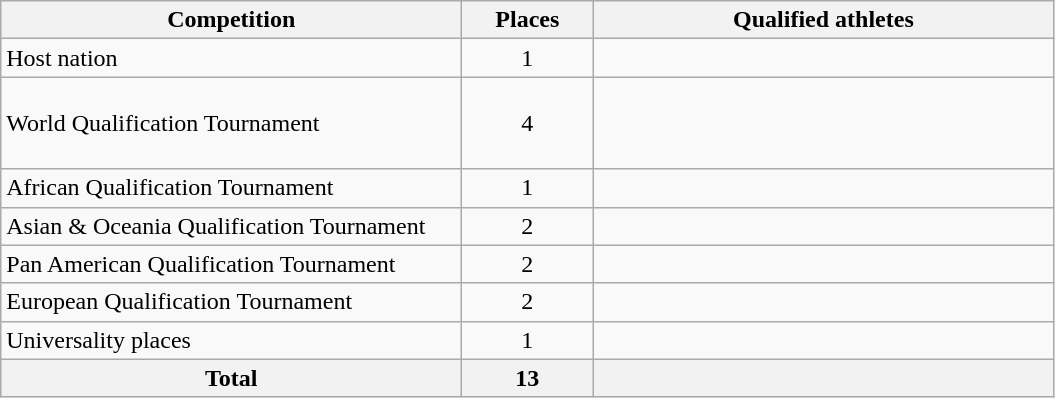<table class = "wikitable">
<tr>
<th width=300>Competition</th>
<th width=80>Places</th>
<th width=300>Qualified athletes</th>
</tr>
<tr>
<td>Host nation</td>
<td align="center">1</td>
<td></td>
</tr>
<tr>
<td>World Qualification Tournament</td>
<td align="center">4</td>
<td><br><br><br></td>
</tr>
<tr>
<td>African Qualification Tournament</td>
<td align="center">1</td>
<td></td>
</tr>
<tr>
<td>Asian & Oceania Qualification Tournament</td>
<td align="center">2</td>
<td><br></td>
</tr>
<tr>
<td>Pan American Qualification Tournament</td>
<td { align="center">2</td>
<td><br></td>
</tr>
<tr>
<td>European Qualification Tournament</td>
<td align="center">2</td>
<td><br></td>
</tr>
<tr>
<td>Universality places</td>
<td align="center">1</td>
<td></td>
</tr>
<tr>
<th>Total</th>
<th>13</th>
<th></th>
</tr>
</table>
